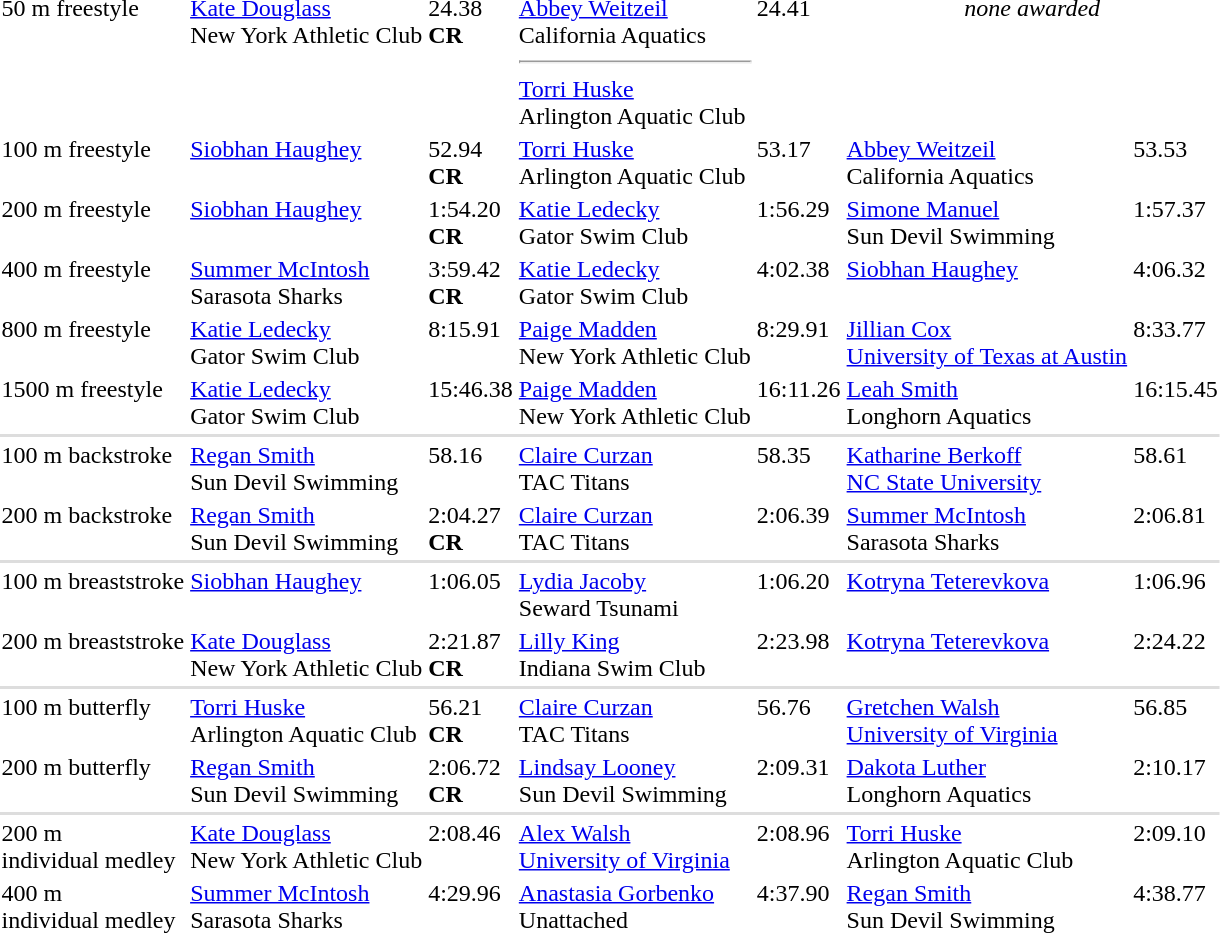<table>
<tr valign="top">
<td>50 m freestyle</td>
<td><a href='#'>Kate Douglass</a><br>New York Athletic Club</td>
<td>24.38<br><strong>CR</strong></td>
<td><a href='#'>Abbey Weitzeil</a><br>California Aquatics <hr><a href='#'>Torri Huske</a><br>Arlington Aquatic Club</td>
<td>24.41</td>
<td colspan="2" align=center><em>none awarded</em></td>
</tr>
<tr valign="top">
<td>100 m freestyle</td>
<td><a href='#'>Siobhan Haughey</a><br></td>
<td>52.94<br><strong>CR</strong></td>
<td><a href='#'>Torri Huske</a><br>Arlington Aquatic Club</td>
<td>53.17</td>
<td><a href='#'>Abbey Weitzeil</a><br>California Aquatics</td>
<td>53.53</td>
</tr>
<tr valign="top">
<td>200 m freestyle</td>
<td><a href='#'>Siobhan Haughey</a><br></td>
<td>1:54.20<br><strong>CR</strong></td>
<td><a href='#'>Katie Ledecky</a><br>Gator Swim Club</td>
<td>1:56.29</td>
<td><a href='#'>Simone Manuel</a><br>Sun Devil Swimming</td>
<td>1:57.37</td>
</tr>
<tr valign="top">
<td>400 m freestyle</td>
<td><a href='#'>Summer McIntosh</a><br>Sarasota Sharks</td>
<td>3:59.42<br><strong>CR</strong></td>
<td><a href='#'>Katie Ledecky</a><br>Gator Swim Club</td>
<td>4:02.38</td>
<td><a href='#'>Siobhan Haughey</a><br></td>
<td>4:06.32</td>
</tr>
<tr valign="top">
<td>800 m freestyle</td>
<td><a href='#'>Katie Ledecky</a><br>Gator Swim Club</td>
<td>8:15.91</td>
<td><a href='#'>Paige Madden</a><br>New York Athletic Club</td>
<td>8:29.91</td>
<td><a href='#'>Jillian Cox</a><br><a href='#'>University of Texas at Austin</a></td>
<td>8:33.77</td>
</tr>
<tr valign="top">
<td>1500 m freestyle</td>
<td><a href='#'>Katie Ledecky</a><br>Gator Swim Club</td>
<td>15:46.38</td>
<td><a href='#'>Paige Madden</a><br>New York Athletic Club</td>
<td>16:11.26</td>
<td><a href='#'>Leah Smith</a><br>Longhorn Aquatics</td>
<td>16:15.45</td>
</tr>
<tr bgcolor=#DDDDDD>
<td colspan=7></td>
</tr>
<tr valign="top">
<td>100 m backstroke</td>
<td><a href='#'>Regan Smith</a><br>Sun Devil Swimming</td>
<td>58.16</td>
<td><a href='#'>Claire Curzan</a><br>TAC Titans</td>
<td>58.35</td>
<td><a href='#'>Katharine Berkoff</a><br><a href='#'>NC State University</a></td>
<td>58.61</td>
</tr>
<tr valign="top">
<td>200 m backstroke</td>
<td><a href='#'>Regan Smith</a><br>Sun Devil Swimming</td>
<td>2:04.27<br><strong>CR</strong></td>
<td><a href='#'>Claire Curzan</a><br>TAC Titans</td>
<td>2:06.39</td>
<td><a href='#'>Summer McIntosh</a><br>Sarasota Sharks</td>
<td>2:06.81</td>
</tr>
<tr bgcolor=#DDDDDD>
<td colspan=7></td>
</tr>
<tr valign="top">
<td>100 m breaststroke</td>
<td><a href='#'>Siobhan Haughey</a><br></td>
<td>1:06.05</td>
<td><a href='#'>Lydia Jacoby</a><br>Seward Tsunami</td>
<td>1:06.20</td>
<td><a href='#'>Kotryna Teterevkova</a><br></td>
<td>1:06.96</td>
</tr>
<tr valign="top">
<td>200 m breaststroke</td>
<td><a href='#'>Kate Douglass</a><br>New York Athletic Club</td>
<td>2:21.87<br><strong>CR</strong></td>
<td><a href='#'>Lilly King</a><br>Indiana Swim Club</td>
<td>2:23.98</td>
<td><a href='#'>Kotryna Teterevkova</a><br></td>
<td>2:24.22</td>
</tr>
<tr bgcolor=#DDDDDD>
<td colspan=7></td>
</tr>
<tr valign="top">
<td>100 m butterfly</td>
<td><a href='#'>Torri Huske</a><br>Arlington Aquatic Club</td>
<td>56.21<br><strong>CR</strong></td>
<td><a href='#'>Claire Curzan</a><br>TAC Titans</td>
<td>56.76</td>
<td><a href='#'>Gretchen Walsh</a><br><a href='#'>University of Virginia</a></td>
<td>56.85</td>
</tr>
<tr valign="top">
<td>200 m butterfly</td>
<td><a href='#'>Regan Smith</a><br>Sun Devil Swimming</td>
<td>2:06.72<br><strong>CR</strong></td>
<td><a href='#'>Lindsay Looney</a><br>Sun Devil Swimming</td>
<td>2:09.31</td>
<td><a href='#'>Dakota Luther</a><br>Longhorn Aquatics</td>
<td>2:10.17</td>
</tr>
<tr bgcolor=#DDDDDD>
<td colspan=7></td>
</tr>
<tr valign="top">
<td>200 m<br>individual medley</td>
<td><a href='#'>Kate Douglass</a><br>New York Athletic Club</td>
<td>2:08.46</td>
<td><a href='#'>Alex Walsh</a><br><a href='#'>University of Virginia</a></td>
<td>2:08.96</td>
<td><a href='#'>Torri Huske</a><br>Arlington Aquatic Club</td>
<td>2:09.10</td>
</tr>
<tr valign="top">
<td>400 m<br>individual medley</td>
<td><a href='#'>Summer McIntosh</a><br>Sarasota Sharks</td>
<td>4:29.96</td>
<td><a href='#'>Anastasia Gorbenko</a><br>Unattached</td>
<td>4:37.90</td>
<td><a href='#'>Regan Smith</a><br>Sun Devil Swimming</td>
<td>4:38.77</td>
</tr>
</table>
